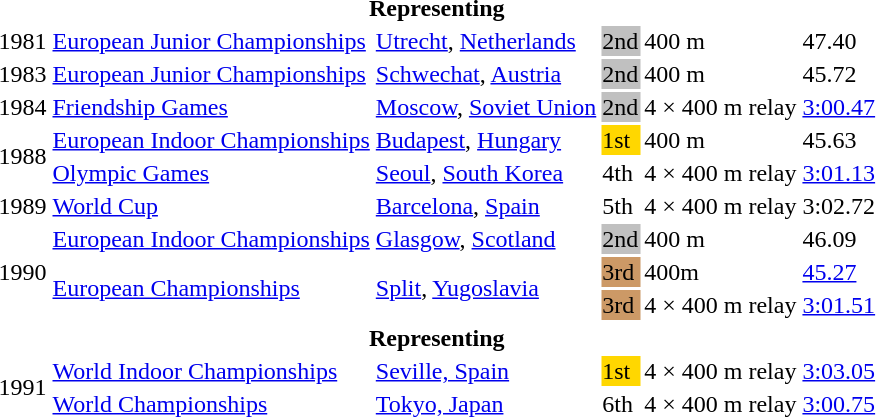<table>
<tr>
<th colspan="6">Representing </th>
</tr>
<tr>
<td>1981</td>
<td><a href='#'>European Junior Championships</a></td>
<td><a href='#'>Utrecht</a>, <a href='#'>Netherlands</a></td>
<td bgcolor="silver">2nd</td>
<td>400 m</td>
<td>47.40</td>
</tr>
<tr>
<td>1983</td>
<td><a href='#'>European Junior Championships</a></td>
<td><a href='#'>Schwechat</a>, <a href='#'>Austria</a></td>
<td bgcolor="silver">2nd</td>
<td>400 m</td>
<td>45.72</td>
</tr>
<tr>
<td>1984</td>
<td><a href='#'>Friendship Games</a></td>
<td><a href='#'>Moscow</a>, <a href='#'>Soviet Union</a></td>
<td bgcolor="silver">2nd</td>
<td>4 × 400 m relay</td>
<td><a href='#'>3:00.47</a></td>
</tr>
<tr>
<td rowspan=2>1988</td>
<td><a href='#'>European Indoor Championships</a></td>
<td><a href='#'>Budapest</a>, <a href='#'>Hungary</a></td>
<td bgcolor="gold">1st</td>
<td>400 m</td>
<td>45.63</td>
</tr>
<tr>
<td><a href='#'>Olympic Games</a></td>
<td><a href='#'>Seoul</a>, <a href='#'>South Korea</a></td>
<td>4th</td>
<td>4 × 400 m relay</td>
<td><a href='#'>3:01.13</a></td>
</tr>
<tr>
<td>1989</td>
<td><a href='#'>World Cup</a></td>
<td><a href='#'>Barcelona</a>, <a href='#'>Spain</a></td>
<td>5th</td>
<td>4 × 400 m relay</td>
<td>3:02.72</td>
</tr>
<tr>
<td rowspan=3>1990</td>
<td><a href='#'>European Indoor Championships</a></td>
<td><a href='#'>Glasgow</a>, <a href='#'>Scotland</a></td>
<td bgcolor="silver">2nd</td>
<td>400 m</td>
<td>46.09</td>
</tr>
<tr>
<td rowspan=2><a href='#'>European Championships</a></td>
<td rowspan=2><a href='#'>Split</a>, <a href='#'>Yugoslavia</a></td>
<td bgcolor="cc9966">3rd</td>
<td>400m</td>
<td><a href='#'>45.27</a></td>
</tr>
<tr>
<td bgcolor="cc9966">3rd</td>
<td>4 × 400 m relay</td>
<td><a href='#'>3:01.51</a></td>
</tr>
<tr>
<th colspan="6">Representing </th>
</tr>
<tr>
<td rowspan=2>1991</td>
<td><a href='#'>World Indoor Championships</a></td>
<td><a href='#'>Seville, Spain</a></td>
<td bgcolor="gold">1st</td>
<td>4 × 400 m relay</td>
<td><a href='#'>3:03.05</a></td>
</tr>
<tr>
<td><a href='#'>World Championships</a></td>
<td><a href='#'>Tokyo, Japan</a></td>
<td>6th</td>
<td>4 × 400 m relay</td>
<td><a href='#'>3:00.75</a></td>
</tr>
</table>
